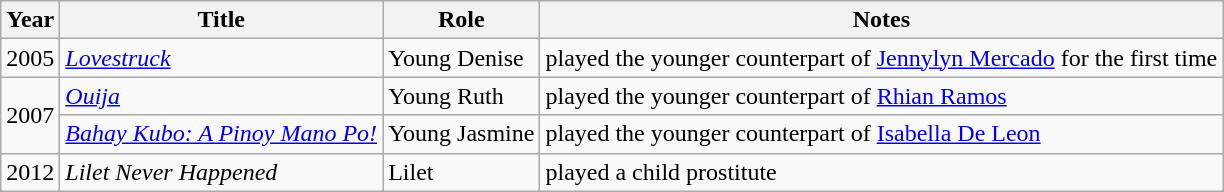<table class="wikitable sortable">
<tr>
<th>Year</th>
<th>Title</th>
<th>Role</th>
<th>Notes</th>
</tr>
<tr>
<td>2005</td>
<td><em><a href='#'>Lovestruck</a></em></td>
<td>Young Denise</td>
<td>played the younger counterpart of <a href='#'>Jennylyn Mercado</a> for the first time</td>
</tr>
<tr>
<td rowspan="2">2007</td>
<td><em><a href='#'>Ouija</a></em></td>
<td>Young Ruth</td>
<td>played the younger counterpart of <a href='#'>Rhian Ramos</a></td>
</tr>
<tr>
<td><em><a href='#'>Bahay Kubo: A Pinoy Mano Po!</a></em></td>
<td>Young Jasmine</td>
<td>played the younger counterpart of <a href='#'>Isabella De Leon</a></td>
</tr>
<tr>
<td>2012</td>
<td><em>Lilet Never Happened</em></td>
<td>Lilet</td>
<td>played a child prostitute</td>
</tr>
</table>
